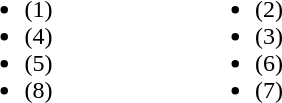<table>
<tr>
<td valign="top" width=20%><br><ul><li> (1)</li><li> (4)</li><li> (5)</li><li> (8)</li></ul></td>
<td valign="top" width=20%><br><ul><li> (2)</li><li> (3)</li><li> (6)</li><li> (7)</li></ul></td>
</tr>
</table>
